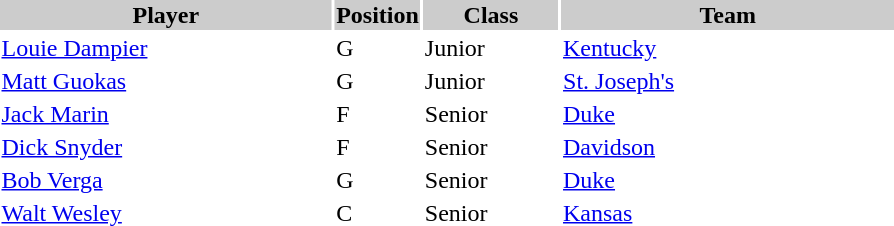<table style="width:600px" "border:'1' 'solid' 'gray'">
<tr>
<th bgcolor="#CCCCCC" style="width:40%">Player</th>
<th bgcolor="#CCCCCC" style="width:4%">Position</th>
<th bgcolor="#CCCCCC" style="width:16%">Class</th>
<th bgcolor="#CCCCCC" style="width:40%">Team</th>
</tr>
<tr>
<td><a href='#'>Louie Dampier</a></td>
<td>G</td>
<td>Junior</td>
<td><a href='#'>Kentucky</a></td>
</tr>
<tr>
<td><a href='#'>Matt Guokas</a></td>
<td>G</td>
<td>Junior</td>
<td><a href='#'>St. Joseph's</a></td>
</tr>
<tr>
<td><a href='#'>Jack Marin</a></td>
<td>F</td>
<td>Senior</td>
<td><a href='#'>Duke</a></td>
</tr>
<tr>
<td><a href='#'>Dick Snyder</a></td>
<td>F</td>
<td>Senior</td>
<td><a href='#'>Davidson</a></td>
</tr>
<tr>
<td><a href='#'>Bob Verga</a></td>
<td>G</td>
<td>Senior</td>
<td><a href='#'>Duke</a></td>
</tr>
<tr>
<td><a href='#'>Walt Wesley</a></td>
<td>C</td>
<td>Senior</td>
<td><a href='#'>Kansas</a></td>
</tr>
</table>
